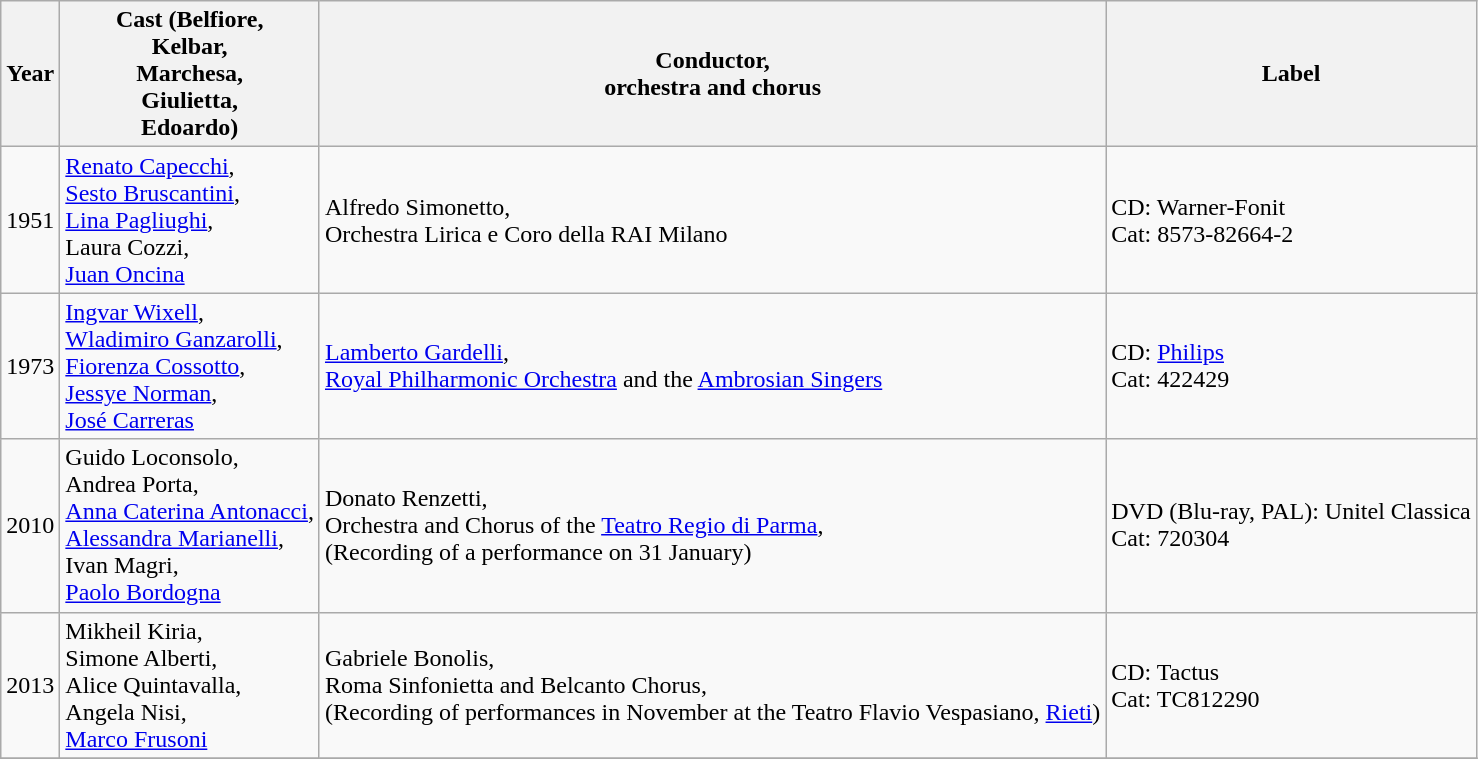<table class="wikitable">
<tr>
<th>Year</th>
<th>Cast (Belfiore,<br>Kelbar,<br>Marchesa,<br>Giulietta,<br>Edoardo)</th>
<th>Conductor,<br>orchestra and chorus</th>
<th>Label</th>
</tr>
<tr>
<td>1951</td>
<td><a href='#'>Renato Capecchi</a>,<br><a href='#'>Sesto Bruscantini</a>,<br><a href='#'>Lina Pagliughi</a>,<br>Laura Cozzi,<br><a href='#'>Juan Oncina</a></td>
<td>Alfredo Simonetto,<br>Orchestra Lirica e Coro della RAI Milano</td>
<td>CD: Warner-Fonit<br>Cat: 8573-82664-2</td>
</tr>
<tr>
<td>1973</td>
<td><a href='#'>Ingvar Wixell</a>,<br><a href='#'>Wladimiro Ganzarolli</a>,<br><a href='#'>Fiorenza Cossotto</a>,<br><a href='#'>Jessye Norman</a>,<br><a href='#'>José Carreras</a></td>
<td><a href='#'>Lamberto Gardelli</a>,<br><a href='#'>Royal Philharmonic Orchestra</a> and the <a href='#'>Ambrosian Singers</a></td>
<td>CD: <a href='#'>Philips</a> <br>Cat: 422429</td>
</tr>
<tr>
<td>2010</td>
<td>Guido Loconsolo,<br>Andrea Porta,<br><a href='#'>Anna Caterina Antonacci</a>,<br><a href='#'>Alessandra Marianelli</a>,<br>Ivan Magri, <br><a href='#'>Paolo Bordogna</a></td>
<td>Donato Renzetti,<br>Orchestra and Chorus of the <a href='#'>Teatro Regio di Parma</a>,<br>(Recording of a performance on 31 January)</td>
<td>DVD (Blu-ray, PAL): Unitel Classica<br>Cat: 720304</td>
</tr>
<tr>
<td>2013</td>
<td>Mikheil Kiria,<br>Simone Alberti,<br>Alice Quintavalla,<br>Angela Nisi,<br><a href='#'>Marco Frusoni</a></td>
<td>Gabriele Bonolis,<br>Roma Sinfonietta and Belcanto Chorus,<br>(Recording of performances in November at the Teatro Flavio Vespasiano, <a href='#'>Rieti</a>)</td>
<td>CD: Tactus<br>Cat: TC812290</td>
</tr>
<tr>
</tr>
</table>
